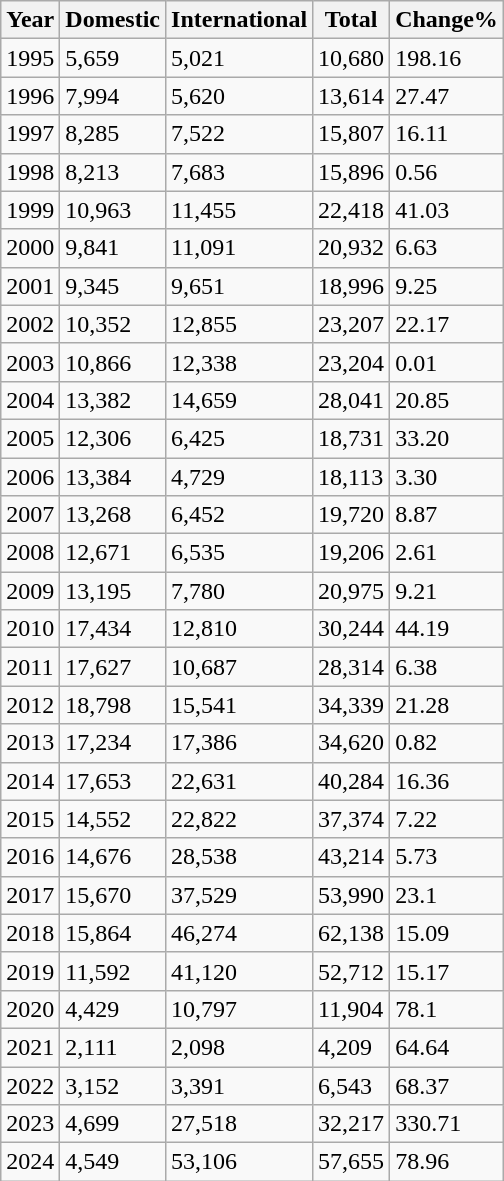<table class="wikitable">
<tr>
<th>Year</th>
<th>Domestic</th>
<th>International</th>
<th>Total</th>
<th>Change%</th>
</tr>
<tr>
<td>1995</td>
<td>5,659</td>
<td>5,021</td>
<td>10,680</td>
<td> 198.16</td>
</tr>
<tr>
<td>1996</td>
<td>7,994</td>
<td>5,620</td>
<td>13,614</td>
<td> 27.47</td>
</tr>
<tr>
<td>1997</td>
<td>8,285</td>
<td>7,522</td>
<td>15,807</td>
<td> 16.11</td>
</tr>
<tr>
<td>1998</td>
<td>8,213</td>
<td>7,683</td>
<td>15,896</td>
<td> 0.56</td>
</tr>
<tr>
<td>1999</td>
<td>10,963</td>
<td>11,455</td>
<td>22,418</td>
<td> 41.03</td>
</tr>
<tr>
<td>2000</td>
<td>9,841</td>
<td>11,091</td>
<td>20,932</td>
<td> 6.63</td>
</tr>
<tr>
<td>2001</td>
<td>9,345</td>
<td>9,651</td>
<td>18,996</td>
<td> 9.25</td>
</tr>
<tr>
<td>2002</td>
<td>10,352</td>
<td>12,855</td>
<td>23,207</td>
<td> 22.17</td>
</tr>
<tr>
<td>2003</td>
<td>10,866</td>
<td>12,338</td>
<td>23,204</td>
<td> 0.01</td>
</tr>
<tr>
<td>2004</td>
<td>13,382</td>
<td>14,659</td>
<td>28,041</td>
<td> 20.85</td>
</tr>
<tr>
<td>2005</td>
<td>12,306</td>
<td>6,425</td>
<td>18,731</td>
<td> 33.20</td>
</tr>
<tr>
<td>2006</td>
<td>13,384</td>
<td>4,729</td>
<td>18,113</td>
<td> 3.30</td>
</tr>
<tr>
<td>2007</td>
<td>13,268</td>
<td>6,452</td>
<td>19,720</td>
<td> 8.87</td>
</tr>
<tr>
<td>2008</td>
<td>12,671</td>
<td>6,535</td>
<td>19,206</td>
<td> 2.61</td>
</tr>
<tr>
<td>2009</td>
<td>13,195</td>
<td>7,780</td>
<td>20,975</td>
<td> 9.21</td>
</tr>
<tr>
<td>2010</td>
<td>17,434</td>
<td>12,810</td>
<td>30,244</td>
<td> 44.19</td>
</tr>
<tr>
<td>2011</td>
<td>17,627</td>
<td>10,687</td>
<td>28,314</td>
<td> 6.38</td>
</tr>
<tr>
<td>2012</td>
<td>18,798</td>
<td>15,541</td>
<td>34,339</td>
<td> 21.28</td>
</tr>
<tr>
<td>2013</td>
<td>17,234</td>
<td>17,386</td>
<td>34,620</td>
<td> 0.82</td>
</tr>
<tr>
<td>2014</td>
<td>17,653</td>
<td>22,631</td>
<td>40,284</td>
<td> 16.36</td>
</tr>
<tr>
<td>2015</td>
<td>14,552</td>
<td>22,822</td>
<td>37,374</td>
<td> 7.22</td>
</tr>
<tr>
<td>2016</td>
<td>14,676</td>
<td>28,538</td>
<td>43,214</td>
<td> 5.73</td>
</tr>
<tr>
<td>2017</td>
<td>15,670</td>
<td>37,529</td>
<td>53,990</td>
<td> 23.1</td>
</tr>
<tr>
<td>2018</td>
<td>15,864</td>
<td>46,274</td>
<td>62,138</td>
<td> 15.09</td>
</tr>
<tr>
<td>2019</td>
<td>11,592</td>
<td>41,120</td>
<td>52,712</td>
<td> 15.17</td>
</tr>
<tr>
<td>2020</td>
<td>4,429</td>
<td>10,797</td>
<td>11,904</td>
<td> 78.1</td>
</tr>
<tr>
<td>2021</td>
<td>2,111</td>
<td>2,098</td>
<td>4,209</td>
<td> 64.64</td>
</tr>
<tr>
<td>2022</td>
<td>3,152</td>
<td>3,391</td>
<td>6,543</td>
<td> 68.37</td>
</tr>
<tr>
<td>2023</td>
<td>4,699</td>
<td>27,518</td>
<td>32,217</td>
<td> 330.71</td>
</tr>
<tr>
<td>2024</td>
<td>4,549</td>
<td>53,106</td>
<td>57,655</td>
<td> 78.96</td>
</tr>
</table>
